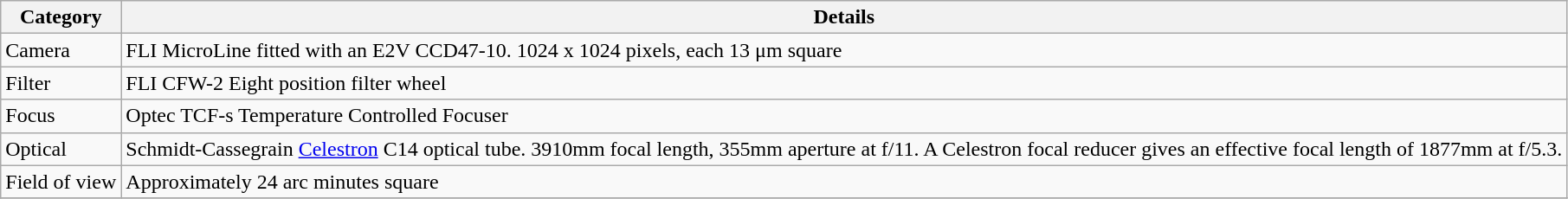<table class="wikitable">
<tr>
<th>Category</th>
<th>Details</th>
</tr>
<tr>
<td>Camera</td>
<td>FLI MicroLine fitted with an E2V CCD47-10. 1024 x 1024 pixels, each 13 μm square</td>
</tr>
<tr>
<td>Filter</td>
<td>FLI CFW-2 Eight position filter wheel</td>
</tr>
<tr>
<td>Focus</td>
<td>Optec TCF-s Temperature Controlled Focuser</td>
</tr>
<tr>
<td>Optical</td>
<td>Schmidt-Cassegrain <a href='#'>Celestron</a> C14 optical tube. 3910mm focal length, 355mm aperture at f/11. A Celestron focal reducer gives an effective focal length of 1877mm at f/5.3.</td>
</tr>
<tr>
<td>Field of view</td>
<td>Approximately 24 arc minutes square</td>
</tr>
<tr>
</tr>
</table>
